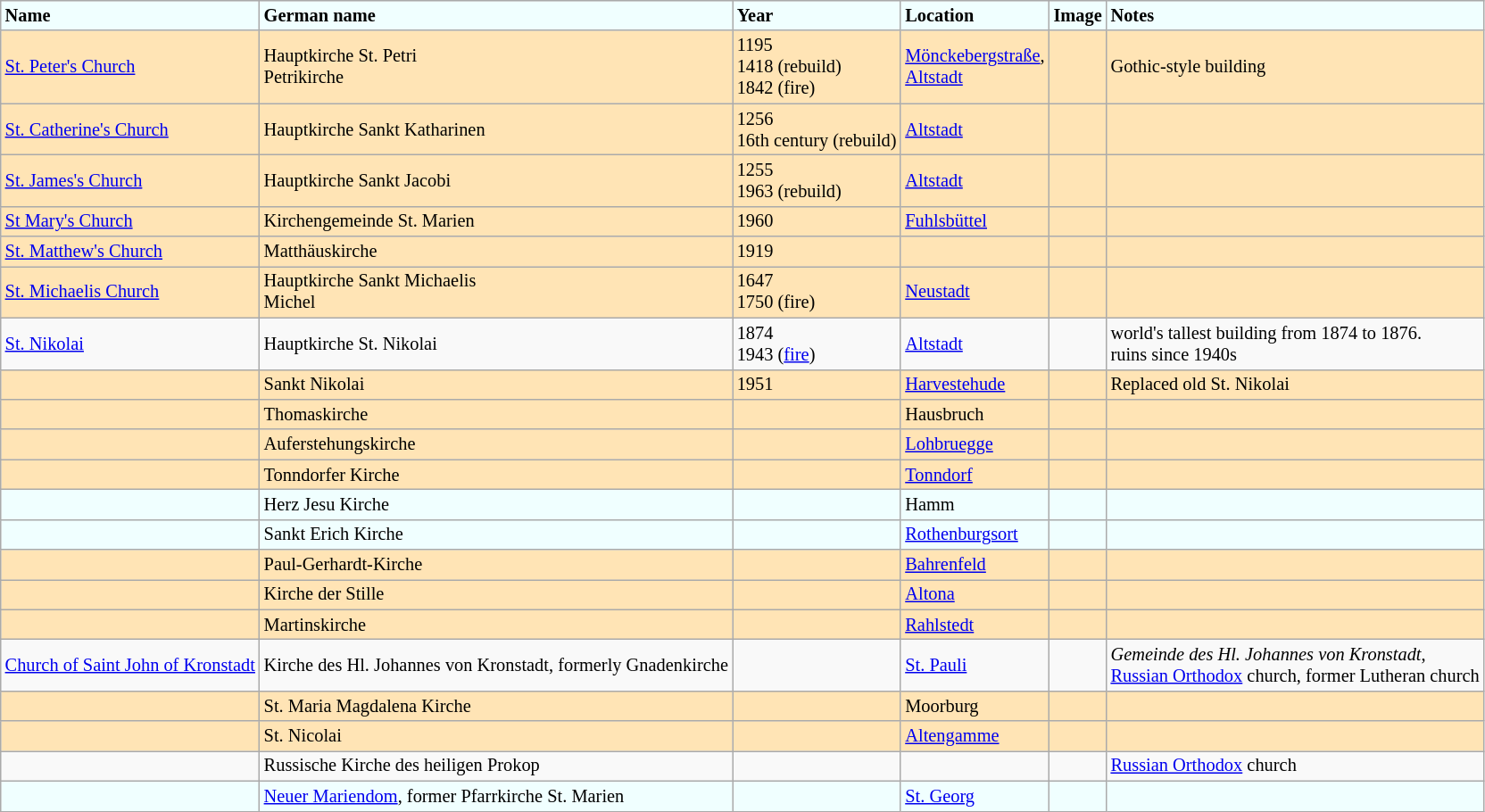<table class="wikitable sortable" style="font-size: 85%; border: gray solid 1px; border-collapse: collapse; text-align: middle;">
<tr>
<th style="text-align: left;background:#F0FFFF">Name</th>
<th style="text-align: left;background:#F0FFFF">German name</th>
<th style="text-align: left;background:#F0FFFF">Year </th>
<th style="text-align: left;background:#F0FFFF">Location</th>
<th class="unsortable" style="text-align: left;background:#F0FFFF">Image</th>
<th class="unsortable" style="text-align: left;background:#F0FFFF">Notes</th>
</tr>
<tr style="background:#FFE4B5">
<td><a href='#'>St. Peter's Church</a></td>
<td>Hauptkirche St. Petri <br> Petrikirche</td>
<td>1195 <br> 1418 (rebuild) <br> 1842 (fire)</td>
<td><a href='#'>Mönckebergstraße</a>,<br><a href='#'>Altstadt</a></td>
<td></td>
<td>Gothic-style building</td>
</tr>
<tr style="background:#FFE4B5">
<td><a href='#'>St. Catherine's Church</a></td>
<td>Hauptkirche Sankt Katharinen</td>
<td>1256<br> 16th century  (rebuild) <br></td>
<td><a href='#'>Altstadt</a></td>
<td></td>
<td></td>
</tr>
<tr style="background:#FFE4B5">
<td><a href='#'>St. James's Church</a></td>
<td>Hauptkirche Sankt Jacobi</td>
<td>1255<br> 1963 (rebuild)</td>
<td><a href='#'>Altstadt</a></td>
<td></td>
<td></td>
</tr>
<tr style="background:#FFE4B5">
<td><a href='#'>St Mary's Church</a></td>
<td>Kirchengemeinde St. Marien</td>
<td>1960</td>
<td><a href='#'>Fuhlsbüttel</a></td>
<td></td>
<td></td>
</tr>
<tr style="background:#FFE4B5">
<td><a href='#'>St. Matthew's Church</a></td>
<td>Matthäuskirche</td>
<td>1919</td>
<td></td>
<td></td>
<td></td>
</tr>
<tr style="background:#FFE4B5">
<td><a href='#'>St. Michaelis Church</a></td>
<td>Hauptkirche Sankt Michaelis <br> Michel</td>
<td>1647 <br> 1750 (fire)</td>
<td><a href='#'>Neustadt</a></td>
<td></td>
<td></td>
</tr>
<tr>
<td><a href='#'>St. Nikolai</a></td>
<td>Hauptkirche St. Nikolai</td>
<td>1874 <br> 1943 (<a href='#'>fire</a>)</td>
<td><a href='#'>Altstadt</a></td>
<td></td>
<td>world's tallest building from 1874 to 1876. <br> ruins since 1940s</td>
</tr>
<tr style="background:#FFE4B5">
<td></td>
<td>Sankt Nikolai</td>
<td>1951</td>
<td><a href='#'>Harvestehude</a></td>
<td></td>
<td>Replaced old St. Nikolai</td>
</tr>
<tr style="background:#FFE4B5">
<td></td>
<td>Thomaskirche</td>
<td></td>
<td>Hausbruch</td>
<td></td>
<td></td>
</tr>
<tr style="background:#FFE4B5">
<td></td>
<td>Auferstehungskirche</td>
<td></td>
<td><a href='#'>Lohbruegge</a></td>
<td></td>
<td></td>
</tr>
<tr style="background:#FFE4B5">
<td></td>
<td>Tonndorfer Kirche</td>
<td></td>
<td><a href='#'>Tonndorf</a></td>
<td></td>
<td></td>
</tr>
<tr style="background:#F0FFFF">
<td></td>
<td>Herz Jesu Kirche</td>
<td></td>
<td>Hamm</td>
<td></td>
<td></td>
</tr>
<tr style="background:#F0FFFF">
<td></td>
<td>Sankt Erich Kirche</td>
<td></td>
<td><a href='#'>Rothenburgsort</a></td>
<td></td>
<td></td>
</tr>
<tr style="background:#FFE4B5">
<td></td>
<td>Paul-Gerhardt-Kirche</td>
<td></td>
<td><a href='#'>Bahrenfeld</a></td>
<td></td>
<td></td>
</tr>
<tr style="background:#FFE4B5">
<td></td>
<td>Kirche der Stille</td>
<td></td>
<td><a href='#'>Altona</a></td>
<td></td>
<td></td>
</tr>
<tr style="background:#FFE4B5">
<td></td>
<td>Martinskirche</td>
<td></td>
<td><a href='#'>Rahlstedt</a></td>
<td></td>
<td></td>
</tr>
<tr>
<td><a href='#'>Church of Saint John of Kronstadt</a></td>
<td>Kirche des Hl. Johannes von Kronstadt, formerly Gnadenkirche</td>
<td></td>
<td><a href='#'>St. Pauli</a></td>
<td></td>
<td><em>Gemeinde des Hl. Johannes von Kronstadt</em>,<br><a href='#'>Russian Orthodox</a> church, former Lutheran church</td>
</tr>
<tr style="background:#FFE4B5">
<td></td>
<td>St. Maria Magdalena Kirche</td>
<td></td>
<td>Moorburg</td>
<td></td>
<td></td>
</tr>
<tr style="background:#FFE4B5">
<td></td>
<td>St. Nicolai</td>
<td></td>
<td><a href='#'>Altengamme</a></td>
<td></td>
<td></td>
</tr>
<tr>
<td></td>
<td>Russische Kirche des heiligen Prokop</td>
<td></td>
<td></td>
<td></td>
<td><a href='#'>Russian Orthodox</a> church</td>
</tr>
<tr style="background:#F0FFFF">
<td></td>
<td><a href='#'>Neuer Mariendom</a>, former Pfarrkirche St. Marien</td>
<td></td>
<td><a href='#'>St. Georg</a></td>
<td></td>
<td></td>
</tr>
</table>
